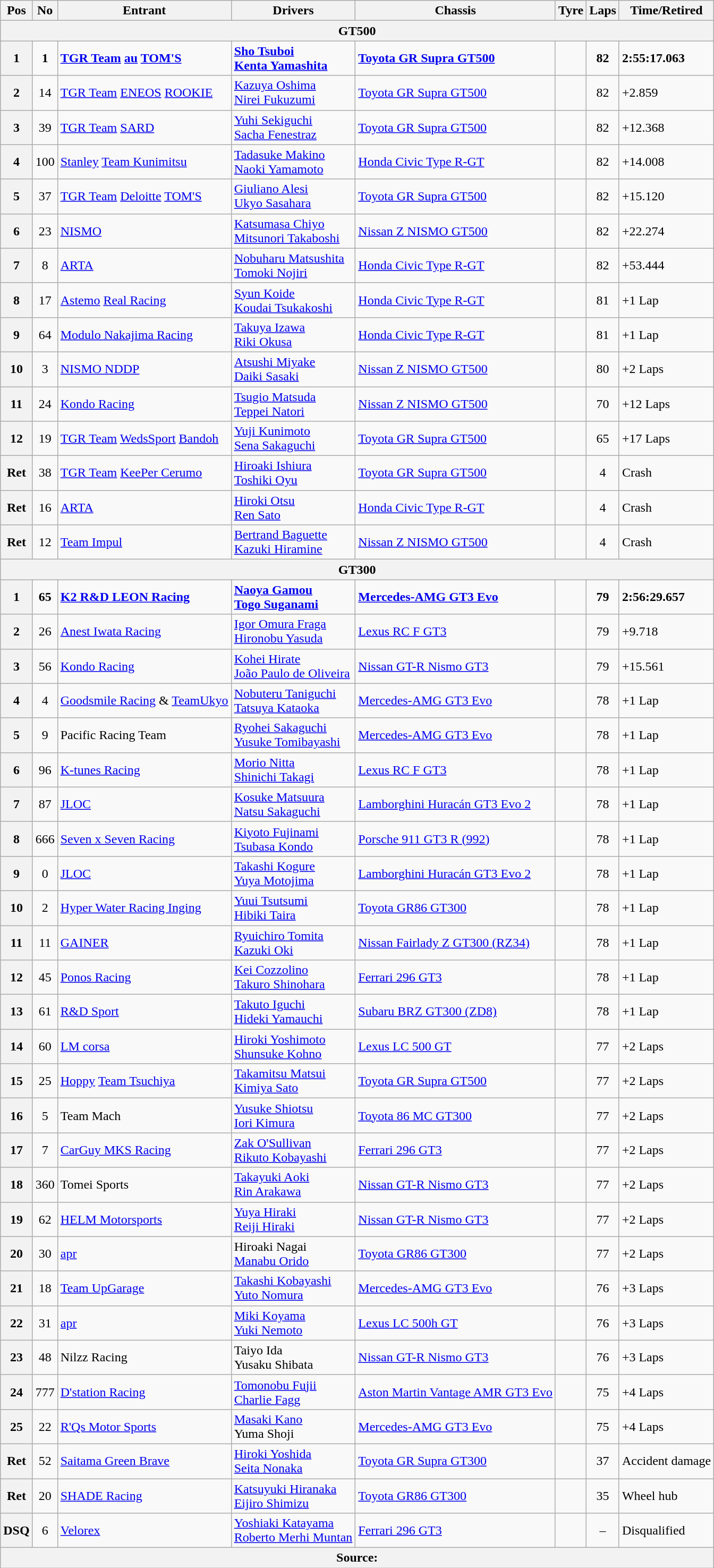<table class="wikitable">
<tr>
<th>Pos</th>
<th>No</th>
<th>Entrant</th>
<th>Drivers</th>
<th>Chassis</th>
<th>Tyre</th>
<th>Laps</th>
<th>Time/Retired</th>
</tr>
<tr>
<th colspan="8">GT500</th>
</tr>
<tr>
<th>1</th>
<td align="center"><strong>1</strong></td>
<td><strong><a href='#'>TGR Team</a> <a href='#'>au</a> <a href='#'>TOM'S</a></strong></td>
<td><strong> <a href='#'>Sho Tsuboi</a><br> <a href='#'>Kenta Yamashita</a></strong></td>
<td><strong><a href='#'>Toyota GR Supra GT500</a></strong></td>
<td align="center"></td>
<td align="center"><strong>82</strong></td>
<td><strong>2:55:17.063</strong></td>
</tr>
<tr>
<th>2</th>
<td align="center">14</td>
<td><a href='#'>TGR Team</a> <a href='#'>ENEOS</a> <a href='#'>ROOKIE</a></td>
<td> <a href='#'>Kazuya Oshima</a><br> <a href='#'>Nirei Fukuzumi</a></td>
<td><a href='#'>Toyota GR Supra GT500</a></td>
<td align="center"></td>
<td align="center">82</td>
<td>+2.859</td>
</tr>
<tr>
<th>3</th>
<td align="center">39</td>
<td><a href='#'>TGR Team</a> <a href='#'>SARD</a></td>
<td> <a href='#'>Yuhi Sekiguchi</a><br> <a href='#'>Sacha Fenestraz</a></td>
<td><a href='#'>Toyota GR Supra GT500</a></td>
<td align="center"></td>
<td align="center">82</td>
<td>+12.368</td>
</tr>
<tr>
<th>4</th>
<td align="center">100</td>
<td><a href='#'>Stanley</a> <a href='#'>Team Kunimitsu</a></td>
<td> <a href='#'>Tadasuke Makino</a><br> <a href='#'>Naoki Yamamoto</a></td>
<td><a href='#'>Honda Civic Type R-GT</a></td>
<td align="center"></td>
<td align="center">82</td>
<td>+14.008</td>
</tr>
<tr>
<th>5</th>
<td align="center">37</td>
<td><a href='#'>TGR Team</a> <a href='#'>Deloitte</a> <a href='#'>TOM'S</a></td>
<td> <a href='#'>Giuliano Alesi</a><br> <a href='#'>Ukyo Sasahara</a></td>
<td><a href='#'>Toyota GR Supra GT500</a></td>
<td align="center"></td>
<td align="center">82</td>
<td>+15.120</td>
</tr>
<tr>
<th>6</th>
<td align="center">23</td>
<td><a href='#'>NISMO</a></td>
<td> <a href='#'>Katsumasa Chiyo</a><br> <a href='#'>Mitsunori Takaboshi</a></td>
<td><a href='#'>Nissan Z NISMO GT500</a></td>
<td align="center"></td>
<td align="center">82</td>
<td>+22.274</td>
</tr>
<tr>
<th>7</th>
<td align="center">8</td>
<td><a href='#'>ARTA</a></td>
<td> <a href='#'>Nobuharu Matsushita</a><br> <a href='#'>Tomoki Nojiri</a></td>
<td><a href='#'>Honda Civic Type R-GT</a></td>
<td align="center"></td>
<td align="center">82</td>
<td>+53.444</td>
</tr>
<tr>
<th>8</th>
<td align="center">17</td>
<td><a href='#'>Astemo</a> <a href='#'>Real Racing</a></td>
<td> <a href='#'>Syun Koide</a><br> <a href='#'>Koudai Tsukakoshi</a></td>
<td><a href='#'>Honda Civic Type R-GT</a></td>
<td align="center"></td>
<td align="center">81</td>
<td>+1 Lap</td>
</tr>
<tr>
<th>9</th>
<td align="center">64</td>
<td><a href='#'>Modulo Nakajima Racing</a></td>
<td> <a href='#'>Takuya Izawa</a><br> <a href='#'>Riki Okusa</a></td>
<td><a href='#'>Honda Civic Type R-GT</a></td>
<td align="center"></td>
<td align="center">81</td>
<td>+1 Lap</td>
</tr>
<tr>
<th>10</th>
<td align="center">3</td>
<td><a href='#'>NISMO NDDP</a></td>
<td> <a href='#'>Atsushi Miyake</a><br> <a href='#'>Daiki Sasaki</a></td>
<td><a href='#'>Nissan Z NISMO GT500</a></td>
<td align="center"></td>
<td align="center">80</td>
<td>+2 Laps</td>
</tr>
<tr>
<th>11</th>
<td align="center">24</td>
<td><a href='#'>Kondo Racing</a></td>
<td> <a href='#'>Tsugio Matsuda</a><br> <a href='#'>Teppei Natori</a></td>
<td><a href='#'>Nissan Z NISMO GT500</a></td>
<td align="center"></td>
<td align="center">70</td>
<td>+12 Laps</td>
</tr>
<tr>
<th>12</th>
<td align="center">19</td>
<td><a href='#'>TGR Team</a> <a href='#'>WedsSport</a> <a href='#'>Bandoh</a></td>
<td> <a href='#'>Yuji Kunimoto</a><br> <a href='#'>Sena Sakaguchi</a></td>
<td><a href='#'>Toyota GR Supra GT500</a></td>
<td align="center"></td>
<td align="center">65</td>
<td>+17 Laps</td>
</tr>
<tr>
<th>Ret</th>
<td align="center">38</td>
<td><a href='#'>TGR Team</a> <a href='#'>KeePer Cerumo</a></td>
<td> <a href='#'>Hiroaki Ishiura</a><br> <a href='#'>Toshiki Oyu</a></td>
<td><a href='#'>Toyota GR Supra GT500</a></td>
<td align="center"></td>
<td align="center">4</td>
<td>Crash</td>
</tr>
<tr>
<th>Ret</th>
<td align="center">16</td>
<td><a href='#'>ARTA</a></td>
<td> <a href='#'>Hiroki Otsu</a><br> <a href='#'>Ren Sato</a></td>
<td><a href='#'>Honda Civic Type R-GT</a></td>
<td align="center"></td>
<td align="center">4</td>
<td>Crash</td>
</tr>
<tr>
<th>Ret</th>
<td align="center">12</td>
<td><a href='#'>Team Impul</a></td>
<td> <a href='#'>Bertrand Baguette</a><br> <a href='#'>Kazuki Hiramine</a></td>
<td><a href='#'>Nissan Z NISMO GT500</a></td>
<td align="center"></td>
<td align="center">4</td>
<td>Crash</td>
</tr>
<tr>
<th colspan="8">GT300</th>
</tr>
<tr>
<th>1</th>
<td align="center"><strong>65</strong></td>
<td><strong><a href='#'>K2 R&D LEON Racing</a></strong></td>
<td><strong> <a href='#'>Naoya Gamou</a><br> <a href='#'>Togo Suganami</a></strong></td>
<td><strong><a href='#'>Mercedes-AMG GT3 Evo</a></strong></td>
<td align="center"></td>
<td align="center"><strong>79</strong></td>
<td><strong>2:56:29.657</strong></td>
</tr>
<tr>
<th>2</th>
<td align="center">26</td>
<td><a href='#'>Anest Iwata Racing</a></td>
<td> <a href='#'>Igor Omura Fraga</a><br> <a href='#'>Hironobu Yasuda</a></td>
<td><a href='#'>Lexus RC F GT3</a></td>
<td align="center"></td>
<td align="center">79</td>
<td>+9.718</td>
</tr>
<tr>
<th>3</th>
<td align="center">56</td>
<td><a href='#'>Kondo Racing</a></td>
<td> <a href='#'>Kohei Hirate</a><br> <a href='#'>João Paulo de Oliveira</a></td>
<td><a href='#'>Nissan GT-R Nismo GT3</a></td>
<td align="center"></td>
<td align="center">79</td>
<td>+15.561</td>
</tr>
<tr>
<th>4</th>
<td align="center">4</td>
<td><a href='#'>Goodsmile Racing</a> & <a href='#'>TeamUkyo</a></td>
<td> <a href='#'>Nobuteru Taniguchi</a><br> <a href='#'>Tatsuya Kataoka</a></td>
<td><a href='#'>Mercedes-AMG GT3 Evo</a></td>
<td align="center"></td>
<td align="center">78</td>
<td>+1 Lap</td>
</tr>
<tr>
<th>5</th>
<td align="center">9</td>
<td>Pacific Racing Team</td>
<td> <a href='#'>Ryohei Sakaguchi</a><br> <a href='#'>Yusuke Tomibayashi</a></td>
<td><a href='#'>Mercedes-AMG GT3 Evo</a></td>
<td align="center"></td>
<td align="center">78</td>
<td>+1 Lap</td>
</tr>
<tr>
<th>6</th>
<td align="center">96</td>
<td><a href='#'>K-tunes Racing</a></td>
<td> <a href='#'>Morio Nitta</a><br> <a href='#'>Shinichi Takagi</a></td>
<td><a href='#'>Lexus RC F GT3</a></td>
<td align="center"></td>
<td align="center">78</td>
<td>+1 Lap</td>
</tr>
<tr>
<th>7</th>
<td align="center">87</td>
<td><a href='#'>JLOC</a></td>
<td> <a href='#'>Kosuke Matsuura</a><br> <a href='#'>Natsu Sakaguchi</a></td>
<td><a href='#'>Lamborghini Huracán GT3 Evo 2</a></td>
<td align="center"></td>
<td align="center">78</td>
<td>+1 Lap</td>
</tr>
<tr>
<th>8</th>
<td align="center">666</td>
<td><a href='#'>Seven x Seven Racing</a></td>
<td> <a href='#'>Kiyoto Fujinami</a><br> <a href='#'>Tsubasa Kondo</a></td>
<td><a href='#'>Porsche 911 GT3 R (992)</a></td>
<td align="center"></td>
<td align="center">78</td>
<td>+1 Lap</td>
</tr>
<tr>
<th>9</th>
<td align="center">0</td>
<td><a href='#'>JLOC</a></td>
<td> <a href='#'>Takashi Kogure</a><br> <a href='#'>Yuya Motojima</a></td>
<td><a href='#'>Lamborghini Huracán GT3 Evo 2</a></td>
<td align="center"></td>
<td align="center">78</td>
<td>+1 Lap</td>
</tr>
<tr>
<th>10</th>
<td align="center">2</td>
<td><a href='#'>Hyper Water Racing Inging</a></td>
<td> <a href='#'>Yuui Tsutsumi</a><br> <a href='#'>Hibiki Taira</a></td>
<td><a href='#'>Toyota GR86 GT300</a></td>
<td align="center"></td>
<td align="center">78</td>
<td>+1 Lap</td>
</tr>
<tr>
<th>11</th>
<td align="center">11</td>
<td><a href='#'>GAINER</a></td>
<td> <a href='#'>Ryuichiro Tomita</a><br> <a href='#'>Kazuki Oki</a></td>
<td><a href='#'>Nissan Fairlady Z GT300 (RZ34)</a></td>
<td align="center"></td>
<td align="center">78</td>
<td>+1 Lap</td>
</tr>
<tr>
<th>12</th>
<td align="center">45</td>
<td><a href='#'>Ponos Racing</a></td>
<td> <a href='#'>Kei Cozzolino</a><br> <a href='#'>Takuro Shinohara</a></td>
<td><a href='#'>Ferrari 296 GT3</a></td>
<td align="center"></td>
<td align="center">78</td>
<td>+1 Lap</td>
</tr>
<tr>
<th>13</th>
<td align="center">61</td>
<td><a href='#'>R&D Sport</a></td>
<td> <a href='#'>Takuto Iguchi</a><br> <a href='#'>Hideki Yamauchi</a></td>
<td><a href='#'>Subaru BRZ GT300 (ZD8)</a></td>
<td align="center"></td>
<td align="center">78</td>
<td>+1 Lap</td>
</tr>
<tr>
<th>14</th>
<td align="center">60</td>
<td><a href='#'>LM corsa</a></td>
<td> <a href='#'>Hiroki Yoshimoto</a><br> <a href='#'>Shunsuke Kohno</a></td>
<td><a href='#'>Lexus LC 500 GT</a></td>
<td align="center"></td>
<td align="center">77</td>
<td>+2 Laps</td>
</tr>
<tr>
<th>15</th>
<td align="center">25</td>
<td><a href='#'>Hoppy</a> <a href='#'>Team Tsuchiya</a></td>
<td> <a href='#'>Takamitsu Matsui</a><br> <a href='#'>Kimiya Sato</a></td>
<td><a href='#'>Toyota GR Supra GT500</a></td>
<td align="center"></td>
<td align="center">77</td>
<td>+2 Laps</td>
</tr>
<tr>
<th>16</th>
<td align="center">5</td>
<td>Team Mach</td>
<td> <a href='#'>Yusuke Shiotsu</a><br> <a href='#'>Iori Kimura</a></td>
<td><a href='#'>Toyota 86 MC GT300</a></td>
<td align="center"></td>
<td align="center">77</td>
<td>+2 Laps</td>
</tr>
<tr>
<th>17</th>
<td align="center">7</td>
<td><a href='#'>CarGuy MKS Racing</a></td>
<td> <a href='#'>Zak O'Sullivan</a><br> <a href='#'>Rikuto Kobayashi</a></td>
<td><a href='#'>Ferrari 296 GT3</a></td>
<td align="center"></td>
<td align="center">77</td>
<td>+2 Laps</td>
</tr>
<tr>
<th>18</th>
<td align="center">360</td>
<td>Tomei Sports</td>
<td> <a href='#'>Takayuki Aoki</a><br> <a href='#'>Rin Arakawa</a></td>
<td><a href='#'>Nissan GT-R Nismo GT3</a></td>
<td align="center"></td>
<td align="center">77</td>
<td>+2 Laps</td>
</tr>
<tr>
<th>19</th>
<td align="center">62</td>
<td><a href='#'>HELM Motorsports</a></td>
<td> <a href='#'>Yuya Hiraki</a><br> <a href='#'>Reiji Hiraki</a></td>
<td><a href='#'>Nissan GT-R Nismo GT3</a></td>
<td align="center"></td>
<td align="center">77</td>
<td>+2 Laps</td>
</tr>
<tr>
<th>20</th>
<td align="center">30</td>
<td><a href='#'>apr</a></td>
<td> Hiroaki Nagai<br> <a href='#'>Manabu Orido</a></td>
<td><a href='#'>Toyota GR86 GT300</a></td>
<td align="center"></td>
<td align="center">77</td>
<td>+2 Laps</td>
</tr>
<tr>
<th>21</th>
<td align="center">18</td>
<td><a href='#'>Team UpGarage</a></td>
<td> <a href='#'>Takashi Kobayashi</a><br> <a href='#'>Yuto Nomura</a></td>
<td><a href='#'>Mercedes-AMG GT3 Evo</a></td>
<td align="center"></td>
<td align="center">76</td>
<td>+3 Laps</td>
</tr>
<tr>
<th>22</th>
<td align="center">31</td>
<td><a href='#'>apr</a></td>
<td> <a href='#'>Miki Koyama</a><br> <a href='#'>Yuki Nemoto</a></td>
<td><a href='#'>Lexus LC 500h GT</a></td>
<td align="center"></td>
<td align="center">76</td>
<td>+3 Laps</td>
</tr>
<tr>
<th>23</th>
<td align="center">48</td>
<td>Nilzz Racing</td>
<td> Taiyo Ida<br> Yusaku Shibata</td>
<td><a href='#'>Nissan GT-R Nismo GT3</a></td>
<td align="center"></td>
<td align="center">76</td>
<td>+3 Laps</td>
</tr>
<tr>
<th>24</th>
<td align="center">777</td>
<td><a href='#'>D'station Racing</a></td>
<td> <a href='#'>Tomonobu Fujii</a><br> <a href='#'>Charlie Fagg</a></td>
<td><a href='#'>Aston Martin Vantage AMR GT3 Evo</a></td>
<td align="center"></td>
<td align="center">75</td>
<td>+4 Laps</td>
</tr>
<tr>
<th>25</th>
<td align="center">22</td>
<td><a href='#'>R'Qs Motor Sports</a></td>
<td> <a href='#'>Masaki Kano</a><br> Yuma Shoji</td>
<td><a href='#'>Mercedes-AMG GT3 Evo</a></td>
<td align="center"></td>
<td align="center">75</td>
<td>+4 Laps</td>
</tr>
<tr>
<th>Ret</th>
<td align="center">52</td>
<td><a href='#'>Saitama Green Brave</a></td>
<td> <a href='#'>Hiroki Yoshida</a><br> <a href='#'>Seita Nonaka</a></td>
<td><a href='#'>Toyota GR Supra GT300</a></td>
<td align="center"></td>
<td align="center">37</td>
<td>Accident damage</td>
</tr>
<tr>
<th>Ret</th>
<td align="center">20</td>
<td><a href='#'>SHADE Racing</a></td>
<td> <a href='#'>Katsuyuki Hiranaka</a><br> <a href='#'>Eijiro Shimizu</a></td>
<td><a href='#'>Toyota GR86 GT300</a></td>
<td align="center"></td>
<td align="center">35</td>
<td>Wheel hub</td>
</tr>
<tr>
<th>DSQ</th>
<td align="center">6</td>
<td><a href='#'>Velorex</a></td>
<td> <a href='#'>Yoshiaki Katayama</a><br> <a href='#'>Roberto Merhi Muntan</a></td>
<td><a href='#'>Ferrari 296 GT3</a></td>
<td align="center"></td>
<td align="center">–</td>
<td>Disqualified</td>
</tr>
<tr>
<th colspan="8">Source:</th>
</tr>
</table>
